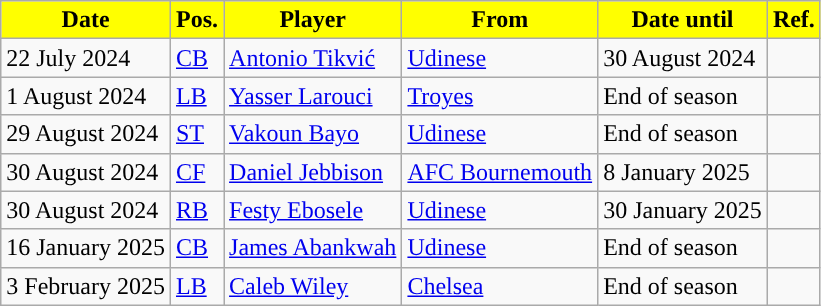<table class="wikitable plainrowheaders sortable">
<tr>
<th style="background:#FFFF00;color:black;">Date</th>
<th style="background:#FFFF00;color:black;">Pos.</th>
<th style="background:#FFFF00;color:black;">Player</th>
<th style="background:#FFFF00;color:black;">From</th>
<th style="background:#FFFF00;color:black;">Date until</th>
<th style="background:#FFFF00;color:black;">Ref.</th>
</tr>
<tr>
<td>22 July 2024</td>
<td><a href='#'>CB</a></td>
<td> <a href='#'>Antonio Tikvić</a></td>
<td> <a href='#'>Udinese</a></td>
<td>30 August 2024</td>
<td></td>
</tr>
<tr>
<td>1 August 2024</td>
<td><a href='#'>LB</a></td>
<td> <a href='#'>Yasser Larouci</a></td>
<td> <a href='#'>Troyes</a></td>
<td>End of season</td>
<td></td>
</tr>
<tr>
<td>29 August 2024</td>
<td><a href='#'>ST</a></td>
<td> <a href='#'>Vakoun Bayo</a></td>
<td> <a href='#'>Udinese</a></td>
<td>End of season</td>
<td></td>
</tr>
<tr>
<td>30 August 2024</td>
<td><a href='#'>CF</a></td>
<td> <a href='#'>Daniel Jebbison</a></td>
<td> <a href='#'>AFC Bournemouth</a></td>
<td>8 January 2025</td>
<td></td>
</tr>
<tr>
<td>30 August 2024</td>
<td><a href='#'>RB</a></td>
<td> <a href='#'>Festy Ebosele</a></td>
<td> <a href='#'>Udinese</a></td>
<td>30 January 2025</td>
<td></td>
</tr>
<tr>
<td>16 January 2025</td>
<td><a href='#'>CB</a></td>
<td> <a href='#'>James Abankwah</a></td>
<td> <a href='#'>Udinese</a></td>
<td>End of season</td>
<td></td>
</tr>
<tr>
<td>3 February 2025</td>
<td><a href='#'>LB</a></td>
<td> <a href='#'>Caleb Wiley</a></td>
<td> <a href='#'>Chelsea</a></td>
<td>End of season</td>
<td></td>
</tr>
</table>
